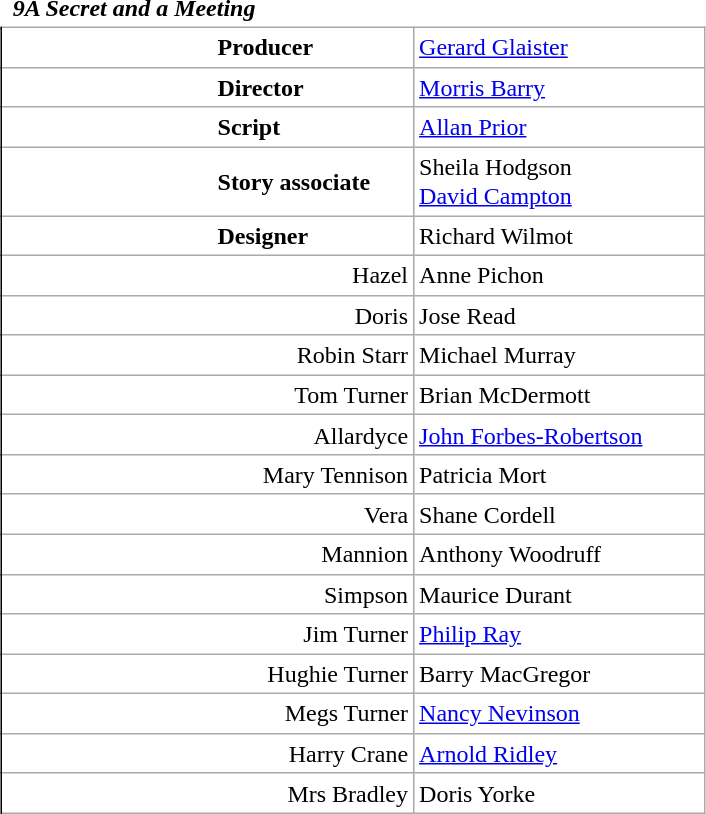<table class="wikitable mw-collapsible mw-collapsed" style="vertical-align:top;margin:auto 2em;line-height:1.2;min-width:33em;display: inline-table;background-color:inherit;border:none;">
<tr>
<td class=unsortable style="border:hidden;line-height:1.67;text-align:center;margin-left:-1em;padding-left:0.5em;min-width:1.0em;"></td>
<td class=unsortable style="border:none;padding-left:0.5em;text-align:left;min-width:16.5em;font-weight:700;font-style:italic;">9A Secret and a Meeting</td>
<td class=unsortable style="border:none;text-align:right;font-weight:normal;font-family:Courier;font-size:95%;letter-spacing:-1pt;min-width:8.5em;padding-right:0.2em;"></td>
<td class=unsortable style="border:hidden;min-width:3.5em;padding-left:0;"></td>
<td class=unsortable style="border:hidden;min-width:3.5em;font-size:95%;"></td>
</tr>
<tr>
<td rowspan=100 style="border:none thin;border-right-style :solid;"></td>
</tr>
<tr>
<td style="text-align:left;padding-left:9.0em;font-weight:bold;">Producer</td>
<td colspan=2><a href='#'>Gerard Glaister</a></td>
</tr>
<tr>
<td style="text-align:left;padding-left:9.0em;font-weight:bold;">Director</td>
<td colspan=2><a href='#'>Morris Barry</a></td>
</tr>
<tr>
<td style="text-align:left;padding-left:9.0em;font-weight:bold;">Script</td>
<td colspan=2><a href='#'>Allan Prior</a></td>
</tr>
<tr>
<td style="text-align:left;padding-left:9.0em;font-weight:bold;">Story associate</td>
<td colspan=2>Sheila Hodgson<br><a href='#'>David Campton</a></td>
</tr>
<tr>
<td style="text-align:left;padding-left:9.0em;font-weight:bold;">Designer</td>
<td colspan=2>Richard Wilmot</td>
</tr>
<tr>
<td style="text-align:right;">Hazel</td>
<td colspan=2>Anne Pichon</td>
</tr>
<tr>
<td style="text-align:right;">Doris</td>
<td colspan=2>Jose Read</td>
</tr>
<tr>
<td style="text-align:right;">Robin Starr</td>
<td colspan=2>Michael Murray</td>
</tr>
<tr>
<td style="text-align:right;">Tom Turner</td>
<td colspan=2>Brian McDermott</td>
</tr>
<tr>
<td style="text-align:right;">Allardyce</td>
<td colspan=2><a href='#'>John Forbes-Robertson</a></td>
</tr>
<tr>
<td style="text-align:right;">Mary Tennison</td>
<td colspan=2>Patricia Mort</td>
</tr>
<tr>
<td style="text-align:right;">Vera</td>
<td colspan=2>Shane Cordell</td>
</tr>
<tr>
<td style="text-align:right;">Mannion</td>
<td colspan=2>Anthony Woodruff</td>
</tr>
<tr>
<td style="text-align:right;">Simpson</td>
<td colspan=2>Maurice Durant</td>
</tr>
<tr>
<td style="text-align:right;">Jim Turner</td>
<td colspan=2><a href='#'>Philip Ray</a></td>
</tr>
<tr>
<td style="text-align:right;">Hughie Turner</td>
<td colspan=2>Barry MacGregor</td>
</tr>
<tr>
<td style="text-align:right;">Megs Turner</td>
<td colspan=2><a href='#'>Nancy Nevinson</a></td>
</tr>
<tr>
<td style="text-align:right;">Harry Crane</td>
<td colspan=2><a href='#'>Arnold Ridley</a></td>
</tr>
<tr>
<td style="text-align:right;">Mrs Bradley</td>
<td colspan=2>Doris Yorke</td>
</tr>
</table>
